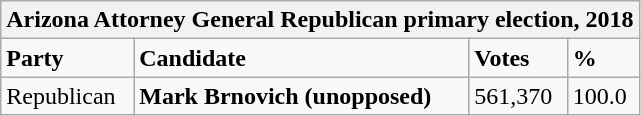<table class="wikitable">
<tr>
<th colspan="4">Arizona Attorney General Republican primary election, 2018</th>
</tr>
<tr>
<td><strong>Party</strong></td>
<td><strong>Candidate</strong></td>
<td><strong>Votes</strong></td>
<td><strong>%</strong></td>
</tr>
<tr>
<td>Republican</td>
<td><strong>Mark Brnovich (unopposed)</strong></td>
<td>561,370</td>
<td>100.0</td>
</tr>
</table>
